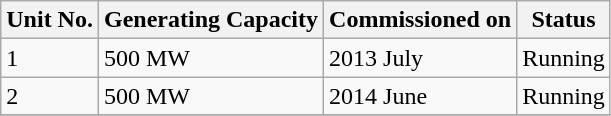<table class="wikitable">
<tr>
<th>Unit No.</th>
<th>Generating Capacity</th>
<th>Commissioned on</th>
<th>Status</th>
</tr>
<tr>
<td>1</td>
<td>500 MW</td>
<td>2013 July</td>
<td>Running</td>
</tr>
<tr>
<td>2</td>
<td>500 MW</td>
<td>2014 June</td>
<td>Running</td>
</tr>
<tr>
</tr>
</table>
